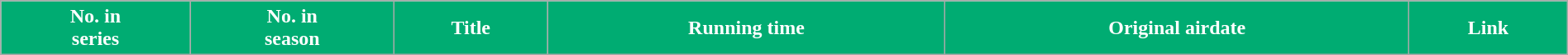<table class="wikitable plainrowheaders" style="width:100%; margin:auto;">
<tr style="color:white">
<th style="background:#00AC72;">No. in<br>series</th>
<th style="background:#00AC72;">No. in<br>season</th>
<th style="background:#00AC72;">Title</th>
<th style="background:#00AC72;">Running time</th>
<th style="background:#00AC72;">Original airdate</th>
<th style="background:#00AC72;">Link<br>









</th>
</tr>
</table>
